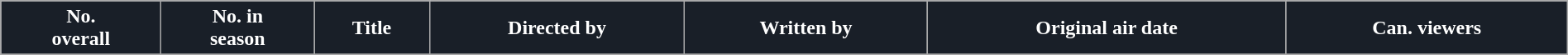<table class="wikitable plainrowheaders" style="width:100%">
<tr style="color:white;">
<th style="background:#191F28;">No.<br>overall</th>
<th style="background:#191F28;">No. in<br>season</th>
<th style="background:#191F28;">Title</th>
<th style="background:#191F28;">Directed by</th>
<th style="background:#191F28;">Written by</th>
<th style="background:#191F28;">Original air date</th>
<th style="background:#191F28;">Can. viewers</th>
</tr>
<tr>
</tr>
</table>
